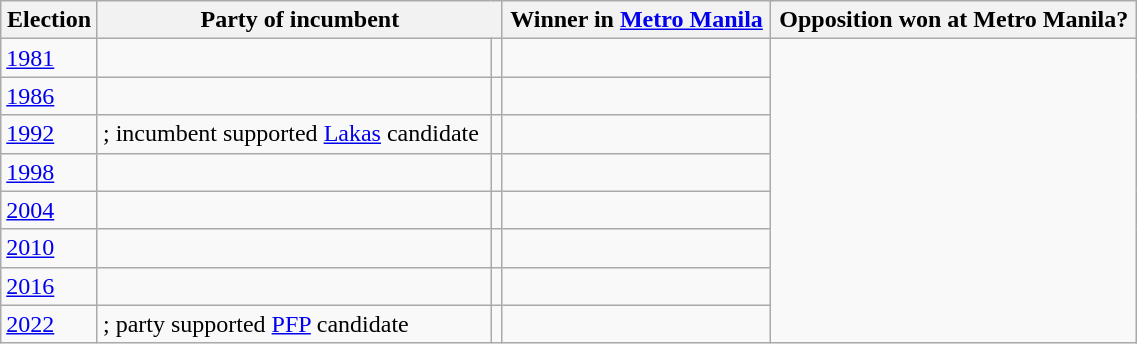<table class="wikitable" width="60%">
<tr>
<th>Election</th>
<th colspan="2">Party of incumbent</th>
<th colspan="2">Winner in <a href='#'>Metro Manila</a></th>
<th>Opposition won at Metro Manila?</th>
</tr>
<tr>
<td><a href='#'>1981</a></td>
<td></td>
<td></td>
<td></td>
</tr>
<tr>
<td><a href='#'>1986</a></td>
<td></td>
<td></td>
<td></td>
</tr>
<tr>
<td><a href='#'>1992</a></td>
<td>; incumbent supported <a href='#'>Lakas</a> candidate</td>
<td></td>
<td></td>
</tr>
<tr>
<td><a href='#'>1998</a></td>
<td></td>
<td></td>
<td></td>
</tr>
<tr>
<td><a href='#'>2004</a></td>
<td></td>
<td></td>
<td></td>
</tr>
<tr>
<td><a href='#'>2010</a></td>
<td></td>
<td></td>
<td></td>
</tr>
<tr>
<td><a href='#'>2016</a></td>
<td></td>
<td></td>
<td></td>
</tr>
<tr>
<td><a href='#'>2022</a></td>
<td>; party supported <a href='#'>PFP</a> candidate</td>
<td></td>
<td></td>
</tr>
</table>
